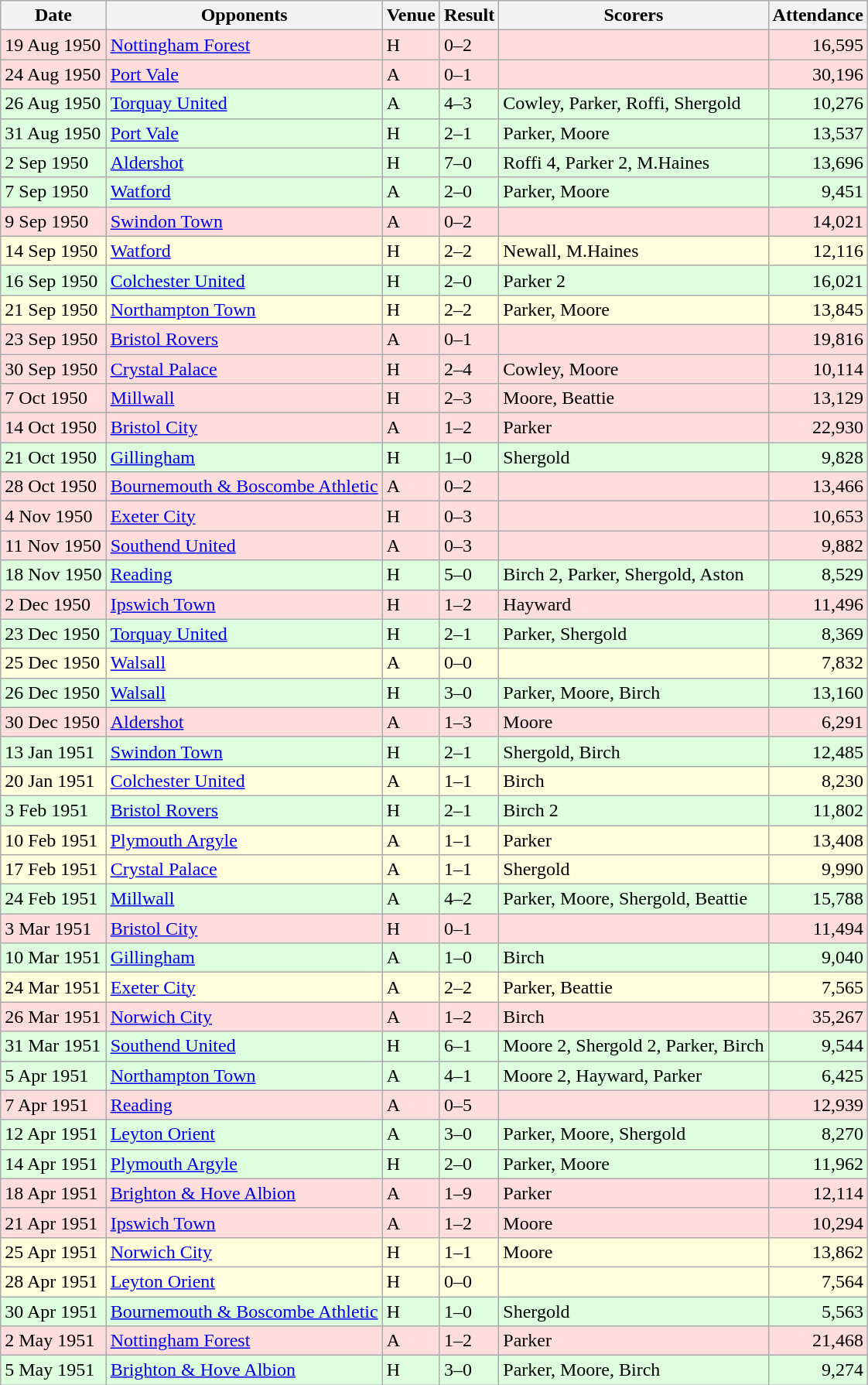<table class="wikitable sortable">
<tr>
<th>Date</th>
<th>Opponents</th>
<th>Venue</th>
<th>Result</th>
<th>Scorers</th>
<th>Attendance</th>
</tr>
<tr bgcolor="#ffdddd">
<td>19 Aug 1950</td>
<td><a href='#'>Nottingham Forest</a></td>
<td>H</td>
<td>0–2</td>
<td></td>
<td align="right">16,595</td>
</tr>
<tr bgcolor="#ffdddd">
<td>24 Aug 1950</td>
<td><a href='#'>Port Vale</a></td>
<td>A</td>
<td>0–1</td>
<td></td>
<td align="right">30,196</td>
</tr>
<tr bgcolor="#ddffdd">
<td>26 Aug 1950</td>
<td><a href='#'>Torquay United</a></td>
<td>A</td>
<td>4–3</td>
<td>Cowley, Parker, Roffi, Shergold</td>
<td align="right">10,276</td>
</tr>
<tr bgcolor="#ddffdd">
<td>31 Aug 1950</td>
<td><a href='#'>Port Vale</a></td>
<td>H</td>
<td>2–1</td>
<td>Parker, Moore</td>
<td align="right">13,537</td>
</tr>
<tr bgcolor="#ddffdd">
<td>2 Sep 1950</td>
<td><a href='#'>Aldershot</a></td>
<td>H</td>
<td>7–0</td>
<td>Roffi 4, Parker 2, M.Haines</td>
<td align="right">13,696</td>
</tr>
<tr bgcolor="#ddffdd">
<td>7 Sep 1950</td>
<td><a href='#'>Watford</a></td>
<td>A</td>
<td>2–0</td>
<td>Parker, Moore</td>
<td align="right">9,451</td>
</tr>
<tr bgcolor="#ffdddd">
<td>9 Sep 1950</td>
<td><a href='#'>Swindon Town</a></td>
<td>A</td>
<td>0–2</td>
<td></td>
<td align="right">14,021</td>
</tr>
<tr bgcolor="#ffffdd">
<td>14 Sep 1950</td>
<td><a href='#'>Watford</a></td>
<td>H</td>
<td>2–2</td>
<td>Newall, M.Haines</td>
<td align="right">12,116</td>
</tr>
<tr bgcolor="#ddffdd">
<td>16 Sep 1950</td>
<td><a href='#'>Colchester United</a></td>
<td>H</td>
<td>2–0</td>
<td>Parker 2</td>
<td align="right">16,021</td>
</tr>
<tr bgcolor="#ffffdd">
<td>21 Sep 1950</td>
<td><a href='#'>Northampton Town</a></td>
<td>H</td>
<td>2–2</td>
<td>Parker, Moore</td>
<td align="right">13,845</td>
</tr>
<tr bgcolor="#ffdddd">
<td>23 Sep 1950</td>
<td><a href='#'>Bristol Rovers</a></td>
<td>A</td>
<td>0–1</td>
<td></td>
<td align="right">19,816</td>
</tr>
<tr bgcolor="#ffdddd">
<td>30 Sep 1950</td>
<td><a href='#'>Crystal Palace</a></td>
<td>H</td>
<td>2–4</td>
<td>Cowley, Moore</td>
<td align="right">10,114</td>
</tr>
<tr bgcolor="#ffdddd">
<td>7 Oct 1950</td>
<td><a href='#'>Millwall</a></td>
<td>H</td>
<td>2–3</td>
<td>Moore, Beattie</td>
<td align="right">13,129</td>
</tr>
<tr bgcolor="#ffdddd">
<td>14 Oct 1950</td>
<td><a href='#'>Bristol City</a></td>
<td>A</td>
<td>1–2</td>
<td>Parker</td>
<td align="right">22,930</td>
</tr>
<tr bgcolor="#ddffdd">
<td>21 Oct 1950</td>
<td><a href='#'>Gillingham</a></td>
<td>H</td>
<td>1–0</td>
<td>Shergold</td>
<td align="right">9,828</td>
</tr>
<tr bgcolor="#ffdddd">
<td>28 Oct 1950</td>
<td><a href='#'>Bournemouth & Boscombe Athletic</a></td>
<td>A</td>
<td>0–2</td>
<td></td>
<td align="right">13,466</td>
</tr>
<tr bgcolor="#ffdddd">
<td>4 Nov 1950</td>
<td><a href='#'>Exeter City</a></td>
<td>H</td>
<td>0–3</td>
<td></td>
<td align="right">10,653</td>
</tr>
<tr bgcolor="#ffdddd">
<td>11 Nov 1950</td>
<td><a href='#'>Southend United</a></td>
<td>A</td>
<td>0–3</td>
<td></td>
<td align="right">9,882</td>
</tr>
<tr bgcolor="#ddffdd">
<td>18 Nov 1950</td>
<td><a href='#'>Reading</a></td>
<td>H</td>
<td>5–0</td>
<td>Birch 2, Parker, Shergold, Aston</td>
<td align="right">8,529</td>
</tr>
<tr bgcolor="#ffdddd">
<td>2 Dec 1950</td>
<td><a href='#'>Ipswich Town</a></td>
<td>H</td>
<td>1–2</td>
<td>Hayward</td>
<td align="right">11,496</td>
</tr>
<tr bgcolor="#ddffdd">
<td>23 Dec 1950</td>
<td><a href='#'>Torquay United</a></td>
<td>H</td>
<td>2–1</td>
<td>Parker, Shergold</td>
<td align="right">8,369</td>
</tr>
<tr bgcolor="#ffffdd">
<td>25 Dec 1950</td>
<td><a href='#'>Walsall</a></td>
<td>A</td>
<td>0–0</td>
<td></td>
<td align="right">7,832</td>
</tr>
<tr bgcolor="#ddffdd">
<td>26 Dec 1950</td>
<td><a href='#'>Walsall</a></td>
<td>H</td>
<td>3–0</td>
<td>Parker, Moore, Birch</td>
<td align="right">13,160</td>
</tr>
<tr bgcolor="#ffdddd">
<td>30 Dec 1950</td>
<td><a href='#'>Aldershot</a></td>
<td>A</td>
<td>1–3</td>
<td>Moore</td>
<td align="right">6,291</td>
</tr>
<tr bgcolor="#ddffdd">
<td>13 Jan 1951</td>
<td><a href='#'>Swindon Town</a></td>
<td>H</td>
<td>2–1</td>
<td>Shergold, Birch</td>
<td align="right">12,485</td>
</tr>
<tr bgcolor="#ffffdd">
<td>20 Jan 1951</td>
<td><a href='#'>Colchester United</a></td>
<td>A</td>
<td>1–1</td>
<td>Birch</td>
<td align="right">8,230</td>
</tr>
<tr bgcolor="#ddffdd">
<td>3 Feb 1951</td>
<td><a href='#'>Bristol Rovers</a></td>
<td>H</td>
<td>2–1</td>
<td>Birch 2</td>
<td align="right">11,802</td>
</tr>
<tr bgcolor="#ffffdd">
<td>10 Feb 1951</td>
<td><a href='#'>Plymouth Argyle</a></td>
<td>A</td>
<td>1–1</td>
<td>Parker</td>
<td align="right">13,408</td>
</tr>
<tr bgcolor="#ffffdd">
<td>17 Feb 1951</td>
<td><a href='#'>Crystal Palace</a></td>
<td>A</td>
<td>1–1</td>
<td>Shergold</td>
<td align="right">9,990</td>
</tr>
<tr bgcolor="#ddffdd">
<td>24 Feb 1951</td>
<td><a href='#'>Millwall</a></td>
<td>A</td>
<td>4–2</td>
<td>Parker, Moore, Shergold, Beattie</td>
<td align="right">15,788</td>
</tr>
<tr bgcolor="#ffdddd">
<td>3 Mar 1951</td>
<td><a href='#'>Bristol City</a></td>
<td>H</td>
<td>0–1</td>
<td></td>
<td align="right">11,494</td>
</tr>
<tr bgcolor="#ddffdd">
<td>10 Mar 1951</td>
<td><a href='#'>Gillingham</a></td>
<td>A</td>
<td>1–0</td>
<td>Birch</td>
<td align="right">9,040</td>
</tr>
<tr bgcolor="#ffffdd">
<td>24 Mar 1951</td>
<td><a href='#'>Exeter City</a></td>
<td>A</td>
<td>2–2</td>
<td>Parker, Beattie</td>
<td align="right">7,565</td>
</tr>
<tr bgcolor="#ffdddd">
<td>26 Mar 1951</td>
<td><a href='#'>Norwich City</a></td>
<td>A</td>
<td>1–2</td>
<td>Birch</td>
<td align="right">35,267</td>
</tr>
<tr bgcolor="#ddffdd">
<td>31 Mar 1951</td>
<td><a href='#'>Southend United</a></td>
<td>H</td>
<td>6–1</td>
<td>Moore 2, Shergold 2, Parker, Birch</td>
<td align="right">9,544</td>
</tr>
<tr bgcolor="#ddffdd">
<td>5 Apr 1951</td>
<td><a href='#'>Northampton Town</a></td>
<td>A</td>
<td>4–1</td>
<td>Moore 2, Hayward, Parker</td>
<td align="right">6,425</td>
</tr>
<tr bgcolor="#ffdddd">
<td>7 Apr 1951</td>
<td><a href='#'>Reading</a></td>
<td>A</td>
<td>0–5</td>
<td></td>
<td align="right">12,939</td>
</tr>
<tr bgcolor="#ddffdd">
<td>12 Apr 1951</td>
<td><a href='#'>Leyton Orient</a></td>
<td>A</td>
<td>3–0</td>
<td>Parker, Moore, Shergold</td>
<td align="right">8,270</td>
</tr>
<tr bgcolor="#ddffdd">
<td>14 Apr 1951</td>
<td><a href='#'>Plymouth Argyle</a></td>
<td>H</td>
<td>2–0</td>
<td>Parker, Moore</td>
<td align="right">11,962</td>
</tr>
<tr bgcolor="#ffdddd">
<td>18 Apr 1951</td>
<td><a href='#'>Brighton & Hove Albion</a></td>
<td>A</td>
<td>1–9</td>
<td>Parker</td>
<td align="right">12,114</td>
</tr>
<tr bgcolor="#ffdddd">
<td>21 Apr 1951</td>
<td><a href='#'>Ipswich Town</a></td>
<td>A</td>
<td>1–2</td>
<td>Moore</td>
<td align="right">10,294</td>
</tr>
<tr bgcolor="#ffffdd">
<td>25 Apr 1951</td>
<td><a href='#'>Norwich City</a></td>
<td>H</td>
<td>1–1</td>
<td>Moore</td>
<td align="right">13,862</td>
</tr>
<tr bgcolor="#ffffdd">
<td>28 Apr 1951</td>
<td><a href='#'>Leyton Orient</a></td>
<td>H</td>
<td>0–0</td>
<td></td>
<td align="right">7,564</td>
</tr>
<tr bgcolor="#ddffdd">
<td>30 Apr 1951</td>
<td><a href='#'>Bournemouth & Boscombe Athletic</a></td>
<td>H</td>
<td>1–0</td>
<td>Shergold</td>
<td align="right">5,563</td>
</tr>
<tr bgcolor="#ffdddd">
<td>2 May 1951</td>
<td><a href='#'>Nottingham Forest</a></td>
<td>A</td>
<td>1–2</td>
<td>Parker</td>
<td align="right">21,468</td>
</tr>
<tr bgcolor="#ddffdd">
<td>5 May 1951</td>
<td><a href='#'>Brighton & Hove Albion</a></td>
<td>H</td>
<td>3–0</td>
<td>Parker, Moore, Birch</td>
<td align="right">9,274</td>
</tr>
</table>
